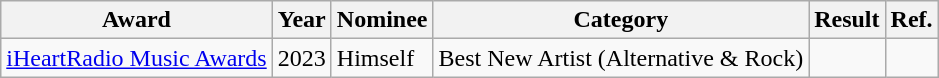<table class="wikitable">
<tr>
<th>Award</th>
<th>Year</th>
<th>Nominee</th>
<th>Category</th>
<th>Result</th>
<th>Ref.</th>
</tr>
<tr>
<td><a href='#'>iHeartRadio Music Awards</a></td>
<td>2023</td>
<td>Himself</td>
<td>Best New Artist (Alternative & Rock)</td>
<td></td>
<td></td>
</tr>
</table>
